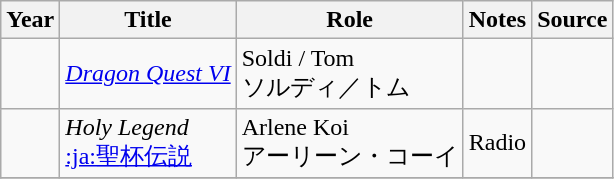<table class="wikitable sortable plainrowheaders">
<tr>
<th>Year</th>
<th>Title</th>
<th>Role</th>
<th class="unsortable">Notes</th>
<th class="unsortable">Source</th>
</tr>
<tr>
<td></td>
<td><em><a href='#'>Dragon Quest VI</a></em></td>
<td>Soldi / Tom<br>ソルディ／トム</td>
<td></td>
<td></td>
</tr>
<tr>
<td></td>
<td><em>Holy Legend</em><br><a href='#'>:ja:聖杯伝説</a></td>
<td>Arlene Koi<br>アーリーン・コーイ</td>
<td>Radio</td>
<td></td>
</tr>
<tr>
</tr>
</table>
